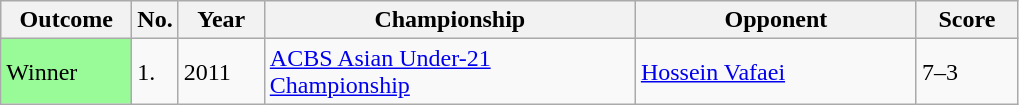<table class="sortable wikitable">
<tr>
<th width="80">Outcome</th>
<th width="20">No.</th>
<th width="50">Year</th>
<th width="240">Championship</th>
<th width="180">Opponent</th>
<th width="60">Score</th>
</tr>
<tr>
<td style="background:#98FB98">Winner</td>
<td>1.</td>
<td>2011</td>
<td><a href='#'>ACBS Asian Under-21 Championship</a></td>
<td> <a href='#'>Hossein Vafaei</a></td>
<td>7–3</td>
</tr>
</table>
